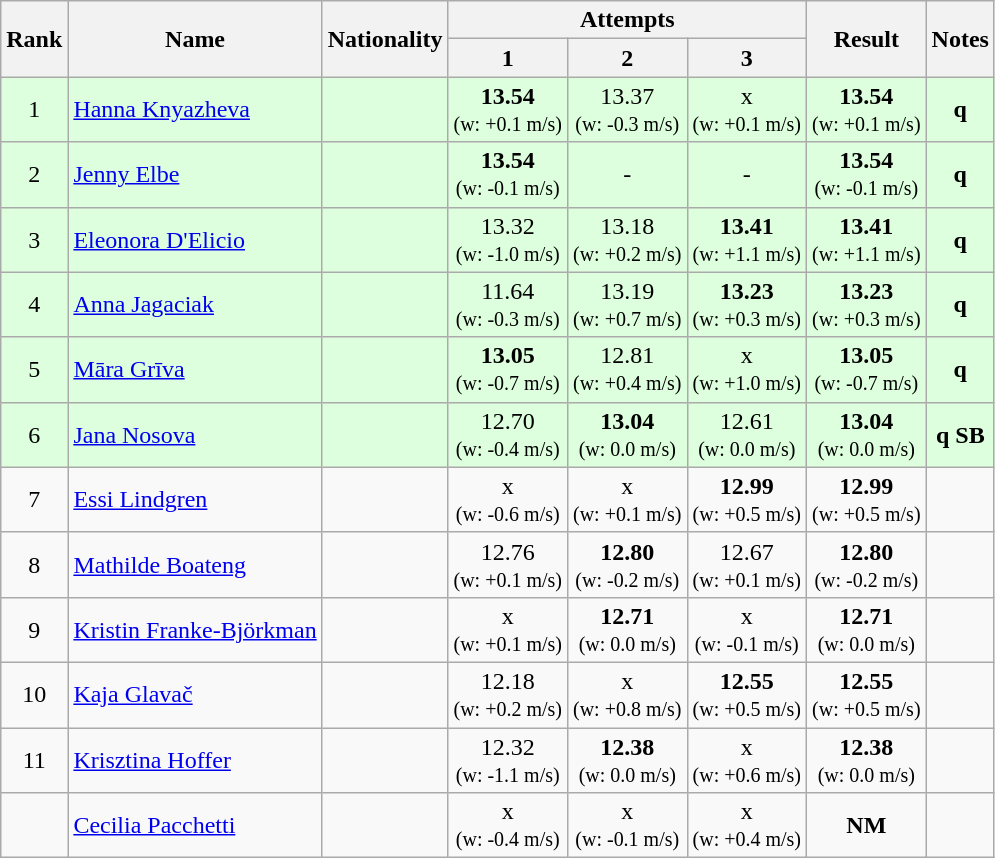<table class="wikitable sortable" style="text-align:center">
<tr>
<th rowspan=2>Rank</th>
<th rowspan=2>Name</th>
<th rowspan=2>Nationality</th>
<th colspan=3>Attempts</th>
<th rowspan=2>Result</th>
<th rowspan=2>Notes</th>
</tr>
<tr>
<th>1</th>
<th>2</th>
<th>3</th>
</tr>
<tr bgcolor=ddffdd>
<td>1</td>
<td align=left><a href='#'>Hanna Knyazheva</a></td>
<td align=left></td>
<td><strong>13.54</strong> <br><small>(w: +0.1 m/s)</small></td>
<td>13.37 <br><small>(w: -0.3 m/s)</small></td>
<td>x <br><small>(w: +0.1 m/s)</small></td>
<td><strong>13.54</strong> <br><small>(w: +0.1 m/s)</small></td>
<td><strong>q</strong></td>
</tr>
<tr bgcolor=ddffdd>
<td>2</td>
<td align=left><a href='#'>Jenny Elbe</a></td>
<td align=left></td>
<td><strong>13.54</strong> <br><small>(w: -0.1 m/s)</small></td>
<td>-</td>
<td>-</td>
<td><strong>13.54</strong> <br><small>(w: -0.1 m/s)</small></td>
<td><strong>q</strong></td>
</tr>
<tr bgcolor=ddffdd>
<td>3</td>
<td align=left><a href='#'>Eleonora D'Elicio</a></td>
<td align=left></td>
<td>13.32 <br><small>(w: -1.0 m/s)</small></td>
<td>13.18 <br><small>(w: +0.2 m/s)</small></td>
<td><strong>13.41</strong> <br><small>(w: +1.1 m/s)</small></td>
<td><strong>13.41</strong> <br><small>(w: +1.1 m/s)</small></td>
<td><strong>q</strong></td>
</tr>
<tr bgcolor=ddffdd>
<td>4</td>
<td align=left><a href='#'>Anna Jagaciak</a></td>
<td align=left></td>
<td>11.64 <br><small>(w: -0.3 m/s)</small></td>
<td>13.19 <br><small>(w: +0.7 m/s)</small></td>
<td><strong>13.23</strong> <br><small>(w: +0.3 m/s)</small></td>
<td><strong>13.23</strong> <br><small>(w: +0.3 m/s)</small></td>
<td><strong>q</strong></td>
</tr>
<tr bgcolor=ddffdd>
<td>5</td>
<td align=left><a href='#'>Māra Grīva</a></td>
<td align=left></td>
<td><strong>13.05</strong> <br><small>(w: -0.7 m/s)</small></td>
<td>12.81 <br><small>(w: +0.4 m/s)</small></td>
<td>x <br><small>(w: +1.0 m/s)</small></td>
<td><strong>13.05</strong> <br><small>(w: -0.7 m/s)</small></td>
<td><strong>q</strong></td>
</tr>
<tr bgcolor=ddffdd>
<td>6</td>
<td align=left><a href='#'>Jana Nosova</a></td>
<td align=left></td>
<td>12.70 <br><small>(w: -0.4 m/s)</small></td>
<td><strong>13.04</strong> <br><small>(w: 0.0 m/s)</small></td>
<td>12.61 <br><small>(w: 0.0 m/s)</small></td>
<td><strong>13.04</strong> <br><small>(w: 0.0 m/s)</small></td>
<td><strong>q SB</strong></td>
</tr>
<tr>
<td>7</td>
<td align=left><a href='#'>Essi Lindgren</a></td>
<td align=left></td>
<td>x <br><small>(w: -0.6 m/s)</small></td>
<td>x <br><small>(w: +0.1 m/s)</small></td>
<td><strong>12.99</strong> <br><small>(w: +0.5 m/s)</small></td>
<td><strong>12.99</strong> <br><small>(w: +0.5 m/s)</small></td>
<td></td>
</tr>
<tr>
<td>8</td>
<td align=left><a href='#'>Mathilde Boateng</a></td>
<td align=left></td>
<td>12.76 <br><small>(w: +0.1 m/s)</small></td>
<td><strong>12.80</strong> <br><small>(w: -0.2 m/s)</small></td>
<td>12.67 <br><small>(w: +0.1 m/s)</small></td>
<td><strong>12.80</strong> <br><small>(w: -0.2 m/s)</small></td>
<td></td>
</tr>
<tr>
<td>9</td>
<td align=left><a href='#'>Kristin Franke-Björkman</a></td>
<td align=left></td>
<td>x <br><small>(w: +0.1 m/s)</small></td>
<td><strong>12.71</strong> <br><small>(w: 0.0 m/s)</small></td>
<td>x <br><small>(w: -0.1 m/s)</small></td>
<td><strong>12.71</strong> <br><small>(w: 0.0 m/s)</small></td>
<td></td>
</tr>
<tr>
<td>10</td>
<td align=left><a href='#'>Kaja Glavač</a></td>
<td align=left></td>
<td>12.18 <br><small>(w: +0.2 m/s)</small></td>
<td>x <br><small>(w: +0.8 m/s)</small></td>
<td><strong>12.55</strong> <br><small>(w: +0.5 m/s)</small></td>
<td><strong>12.55</strong> <br><small>(w: +0.5 m/s)</small></td>
<td></td>
</tr>
<tr>
<td>11</td>
<td align=left><a href='#'>Krisztina Hoffer</a></td>
<td align=left></td>
<td>12.32 <br><small>(w: -1.1 m/s)</small></td>
<td><strong>12.38</strong> <br><small>(w: 0.0 m/s)</small></td>
<td>x <br><small>(w: +0.6 m/s)</small></td>
<td><strong>12.38</strong> <br><small>(w: 0.0 m/s)</small></td>
<td></td>
</tr>
<tr>
<td></td>
<td align=left><a href='#'>Cecilia Pacchetti</a></td>
<td align=left></td>
<td>x <br><small>(w: -0.4 m/s)</small></td>
<td>x <br><small>(w: -0.1 m/s)</small></td>
<td>x <br><small>(w: +0.4 m/s)</small></td>
<td><strong>NM</strong></td>
<td></td>
</tr>
</table>
